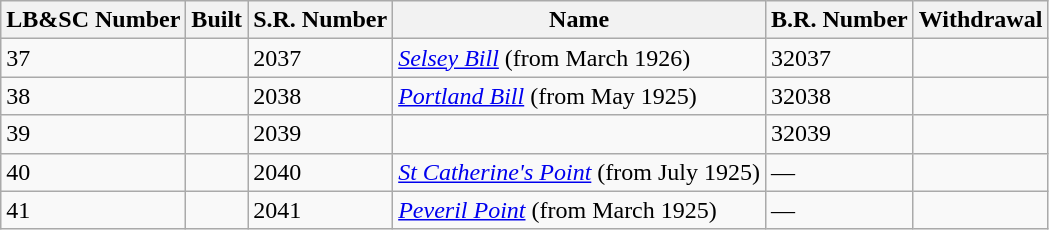<table class="wikitable sortable collapsible uncollapsed">
<tr>
<th>LB&SC Number</th>
<th>Built</th>
<th>S.R. Number</th>
<th>Name</th>
<th>B.R. Number</th>
<th>Withdrawal</th>
</tr>
<tr>
<td>37</td>
<td></td>
<td>2037</td>
<td><em><a href='#'>Selsey Bill</a></em> (from March 1926)</td>
<td>32037</td>
<td></td>
</tr>
<tr>
<td>38</td>
<td></td>
<td>2038</td>
<td><em><a href='#'>Portland Bill</a></em> (from May 1925)</td>
<td>32038</td>
<td></td>
</tr>
<tr>
<td>39</td>
<td></td>
<td>2039</td>
<td></td>
<td>32039</td>
<td></td>
</tr>
<tr>
<td>40</td>
<td></td>
<td>2040</td>
<td><em><a href='#'>St Catherine's Point</a></em> (from July 1925)</td>
<td>—</td>
<td></td>
</tr>
<tr>
<td>41</td>
<td></td>
<td>2041</td>
<td><em><a href='#'>Peveril Point</a></em> (from March 1925)</td>
<td>—</td>
<td></td>
</tr>
</table>
